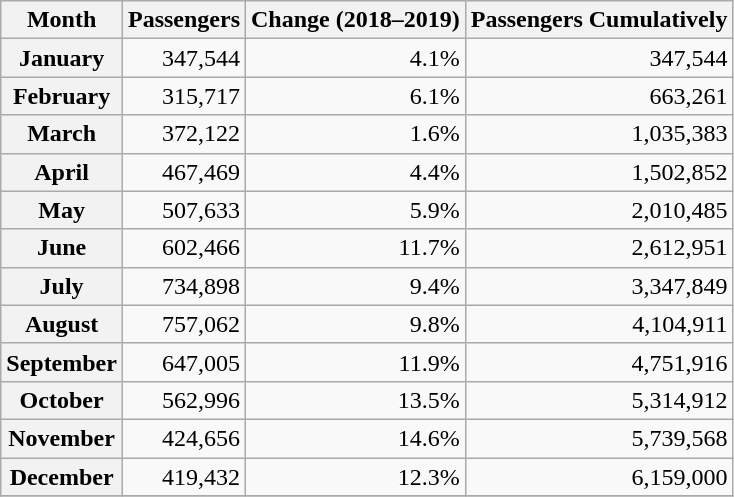<table class="wikitable sortable">
<tr>
<th>Month</th>
<th>Passengers</th>
<th>Change (2018–2019)</th>
<th>Passengers Cumulatively</th>
</tr>
<tr align=right>
<th>January</th>
<td>347,544</td>
<td> 4.1%</td>
<td>347,544</td>
</tr>
<tr align=right>
<th>February</th>
<td>315,717</td>
<td> 6.1%</td>
<td>663,261</td>
</tr>
<tr align=right>
<th>March</th>
<td>372,122</td>
<td> 1.6%</td>
<td>1,035,383</td>
</tr>
<tr align=right>
<th>April</th>
<td>467,469</td>
<td> 4.4%</td>
<td>1,502,852</td>
</tr>
<tr align=right>
<th>May</th>
<td>507,633</td>
<td> 5.9%</td>
<td>2,010,485</td>
</tr>
<tr align=right>
<th>June</th>
<td>602,466</td>
<td> 11.7%</td>
<td>2,612,951</td>
</tr>
<tr align=right>
<th>July</th>
<td>734,898</td>
<td> 9.4%</td>
<td>3,347,849</td>
</tr>
<tr align=right>
<th>August</th>
<td>757,062</td>
<td> 9.8%</td>
<td>4,104,911</td>
</tr>
<tr align=right>
<th>September</th>
<td>647,005</td>
<td> 11.9%</td>
<td>4,751,916</td>
</tr>
<tr align=right>
<th>October</th>
<td>562,996</td>
<td> 13.5%</td>
<td>5,314,912</td>
</tr>
<tr align=right>
<th>November</th>
<td>424,656</td>
<td> 14.6%</td>
<td>5,739,568</td>
</tr>
<tr align=right>
<th>December</th>
<td>419,432</td>
<td> 12.3%</td>
<td>6,159,000</td>
</tr>
<tr align=right>
</tr>
</table>
